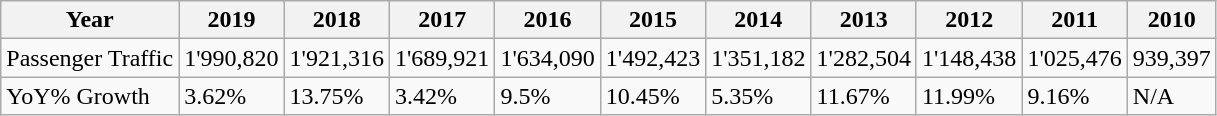<table class="wikitable">
<tr>
<th>Year</th>
<th>2019</th>
<th>2018</th>
<th>2017</th>
<th>2016</th>
<th>2015</th>
<th>2014</th>
<th>2013</th>
<th>2012</th>
<th>2011</th>
<th>2010</th>
</tr>
<tr>
<td>Passenger Traffic</td>
<td>1'990,820</td>
<td>1'921,316</td>
<td>1'689,921</td>
<td>1'634,090</td>
<td>1'492,423</td>
<td>1'351,182</td>
<td>1'282,504</td>
<td>1'148,438</td>
<td>1'025,476</td>
<td>939,397</td>
</tr>
<tr>
<td>YoY% Growth</td>
<td>3.62%</td>
<td>13.75%</td>
<td>3.42%</td>
<td>9.5%</td>
<td>10.45%</td>
<td>5.35%</td>
<td>11.67%</td>
<td>11.99%</td>
<td>9.16%</td>
<td>N/A</td>
</tr>
</table>
